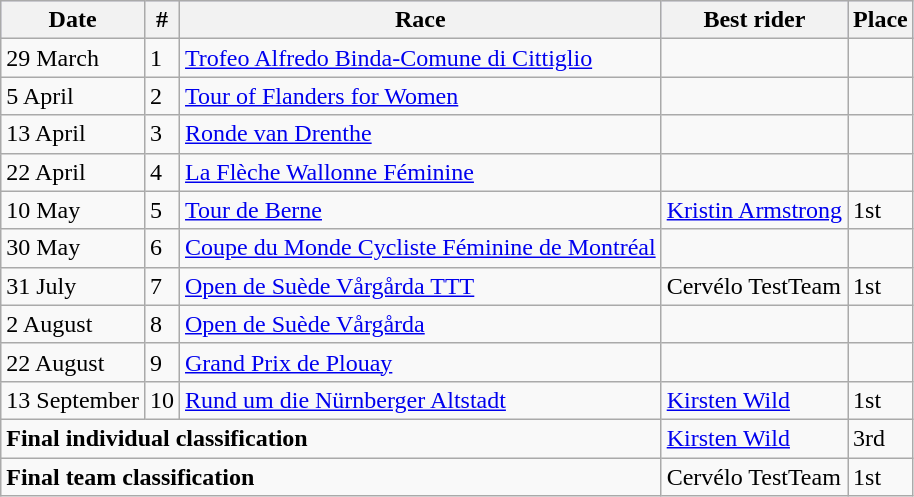<table class="wikitable">
<tr style="background:#ccccff;">
<th>Date</th>
<th>#</th>
<th>Race</th>
<th>Best rider</th>
<th>Place</th>
</tr>
<tr>
<td>29 March</td>
<td>1</td>
<td><a href='#'>Trofeo Alfredo Binda-Comune di Cittiglio</a></td>
<td></td>
<td></td>
</tr>
<tr>
<td>5 April</td>
<td>2</td>
<td><a href='#'>Tour of Flanders for Women</a></td>
<td></td>
<td></td>
</tr>
<tr>
<td>13 April</td>
<td>3</td>
<td><a href='#'>Ronde van Drenthe</a></td>
<td></td>
<td></td>
</tr>
<tr>
<td>22 April</td>
<td>4</td>
<td><a href='#'>La Flèche Wallonne Féminine</a></td>
<td></td>
<td></td>
</tr>
<tr>
<td>10 May</td>
<td>5</td>
<td><a href='#'>Tour de Berne</a></td>
<td> <a href='#'>Kristin Armstrong</a></td>
<td>1st</td>
</tr>
<tr>
<td>30 May</td>
<td>6</td>
<td><a href='#'>Coupe du Monde Cycliste Féminine de Montréal</a></td>
<td></td>
<td></td>
</tr>
<tr>
<td>31 July</td>
<td>7</td>
<td><a href='#'>Open de Suède Vårgårda TTT</a></td>
<td>Cervélo TestTeam</td>
<td>1st</td>
</tr>
<tr>
<td>2 August</td>
<td>8</td>
<td><a href='#'>Open de Suède Vårgårda</a></td>
<td></td>
<td></td>
</tr>
<tr>
<td>22 August</td>
<td>9</td>
<td><a href='#'>Grand Prix de Plouay</a></td>
<td></td>
<td></td>
</tr>
<tr>
<td>13 September</td>
<td>10</td>
<td><a href='#'>Rund um die Nürnberger Altstadt</a></td>
<td> <a href='#'>Kirsten Wild</a></td>
<td>1st</td>
</tr>
<tr>
<td colspan=3><strong>Final individual classification</strong></td>
<td> <a href='#'>Kirsten Wild</a></td>
<td>3rd</td>
</tr>
<tr>
<td colspan=3><strong>Final team classification</strong></td>
<td>Cervélo TestTeam</td>
<td>1st</td>
</tr>
</table>
